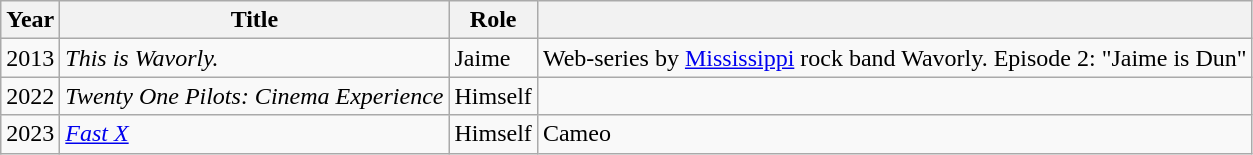<table class="wikitable sortable">
<tr>
<th>Year</th>
<th>Title</th>
<th>Role</th>
<th></th>
</tr>
<tr>
<td>2013</td>
<td><em>This is Wavorly.</em></td>
<td>Jaime</td>
<td>Web-series by <a href='#'>Mississippi</a> rock band Wavorly. Episode 2: "Jaime is Dun"</td>
</tr>
<tr>
<td>2022</td>
<td><em>Twenty One Pilots: Cinema Experience</em></td>
<td>Himself</td>
<td></td>
</tr>
<tr>
<td rowspan="1">2023</td>
<td><em><a href='#'>Fast X</a></em></td>
<td>Himself</td>
<td>Cameo</td>
</tr>
</table>
